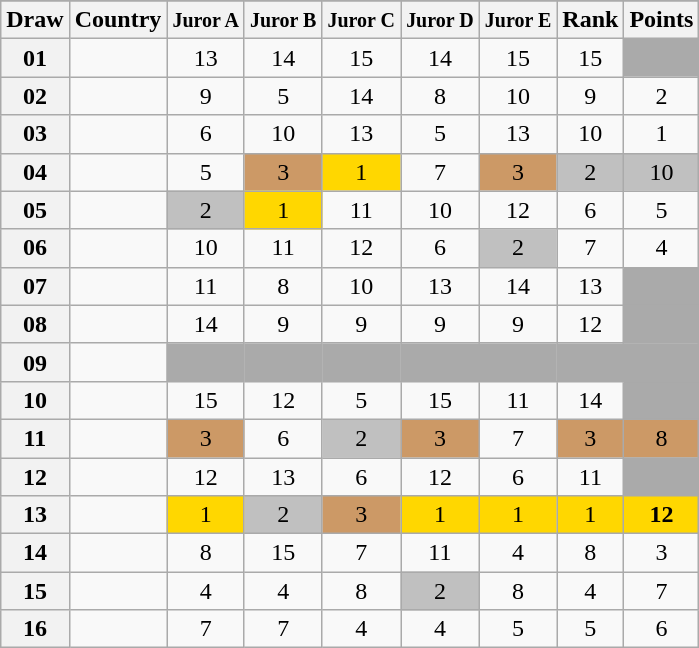<table class="sortable wikitable collapsible plainrowheaders" style="text-align:center;">
<tr>
</tr>
<tr>
<th scope="col">Draw</th>
<th scope="col">Country</th>
<th scope="col"><small>Juror A</small></th>
<th scope="col"><small>Juror B</small></th>
<th scope="col"><small>Juror C</small></th>
<th scope="col"><small>Juror D</small></th>
<th scope="col"><small>Juror E</small></th>
<th scope="col">Rank</th>
<th scope="col">Points</th>
</tr>
<tr>
<th scope="row" style="text-align:center;">01</th>
<td style="text-align:left;"></td>
<td>13</td>
<td>14</td>
<td>15</td>
<td>14</td>
<td>15</td>
<td>15</td>
<td style="background:#AAAAAA;"></td>
</tr>
<tr>
<th scope="row" style="text-align:center;">02</th>
<td style="text-align:left;"></td>
<td>9</td>
<td>5</td>
<td>14</td>
<td>8</td>
<td>10</td>
<td>9</td>
<td>2</td>
</tr>
<tr>
<th scope="row" style="text-align:center;">03</th>
<td style="text-align:left;"></td>
<td>6</td>
<td>10</td>
<td>13</td>
<td>5</td>
<td>13</td>
<td>10</td>
<td>1</td>
</tr>
<tr>
<th scope="row" style="text-align:center;">04</th>
<td style="text-align:left;"></td>
<td>5</td>
<td style="background:#CC9966;">3</td>
<td style="background:gold;">1</td>
<td>7</td>
<td style="background:#CC9966;">3</td>
<td style="background:silver;">2</td>
<td style="background:silver;">10</td>
</tr>
<tr>
<th scope="row" style="text-align:center;">05</th>
<td style="text-align:left;"></td>
<td style="background:silver;">2</td>
<td style="background:gold;">1</td>
<td>11</td>
<td>10</td>
<td>12</td>
<td>6</td>
<td>5</td>
</tr>
<tr>
<th scope="row" style="text-align:center;">06</th>
<td style="text-align:left;"></td>
<td>10</td>
<td>11</td>
<td>12</td>
<td>6</td>
<td style="background:silver;">2</td>
<td>7</td>
<td>4</td>
</tr>
<tr>
<th scope="row" style="text-align:center;">07</th>
<td style="text-align:left;"></td>
<td>11</td>
<td>8</td>
<td>10</td>
<td>13</td>
<td>14</td>
<td>13</td>
<td style="background:#AAAAAA;"></td>
</tr>
<tr>
<th scope="row" style="text-align:center;">08</th>
<td style="text-align:left;"></td>
<td>14</td>
<td>9</td>
<td>9</td>
<td>9</td>
<td>9</td>
<td>12</td>
<td style="background:#AAAAAA;"></td>
</tr>
<tr class="sortbottom">
<th scope="row" style="text-align:center;">09</th>
<td style="text-align:left;"></td>
<td style="background:#AAAAAA;"></td>
<td style="background:#AAAAAA;"></td>
<td style="background:#AAAAAA;"></td>
<td style="background:#AAAAAA;"></td>
<td style="background:#AAAAAA;"></td>
<td style="background:#AAAAAA;"></td>
<td style="background:#AAAAAA;"></td>
</tr>
<tr>
<th scope="row" style="text-align:center;">10</th>
<td style="text-align:left;"></td>
<td>15</td>
<td>12</td>
<td>5</td>
<td>15</td>
<td>11</td>
<td>14</td>
<td style="background:#AAAAAA;"></td>
</tr>
<tr>
<th scope="row" style="text-align:center;">11</th>
<td style="text-align:left;"></td>
<td style="background:#CC9966;">3</td>
<td>6</td>
<td style="background:silver;">2</td>
<td style="background:#CC9966;">3</td>
<td>7</td>
<td style="background:#CC9966;">3</td>
<td style="background:#CC9966;">8</td>
</tr>
<tr>
<th scope="row" style="text-align:center;">12</th>
<td style="text-align:left;"></td>
<td>12</td>
<td>13</td>
<td>6</td>
<td>12</td>
<td>6</td>
<td>11</td>
<td style="background:#AAAAAA;"></td>
</tr>
<tr>
<th scope="row" style="text-align:center;">13</th>
<td style="text-align:left;"></td>
<td style="background:gold;">1</td>
<td style="background:silver;">2</td>
<td style="background:#CC9966;">3</td>
<td style="background:gold;">1</td>
<td style="background:gold;">1</td>
<td style="background:gold;">1</td>
<td style="background:gold;"><strong>12</strong></td>
</tr>
<tr>
<th scope="row" style="text-align:center;">14</th>
<td style="text-align:left;"></td>
<td>8</td>
<td>15</td>
<td>7</td>
<td>11</td>
<td>4</td>
<td>8</td>
<td>3</td>
</tr>
<tr>
<th scope="row" style="text-align:center;">15</th>
<td style="text-align:left;"></td>
<td>4</td>
<td>4</td>
<td>8</td>
<td style="background:silver;">2</td>
<td>8</td>
<td>4</td>
<td>7</td>
</tr>
<tr>
<th scope="row" style="text-align:center;">16</th>
<td style="text-align:left;"></td>
<td>7</td>
<td>7</td>
<td>4</td>
<td>4</td>
<td>5</td>
<td>5</td>
<td>6</td>
</tr>
</table>
